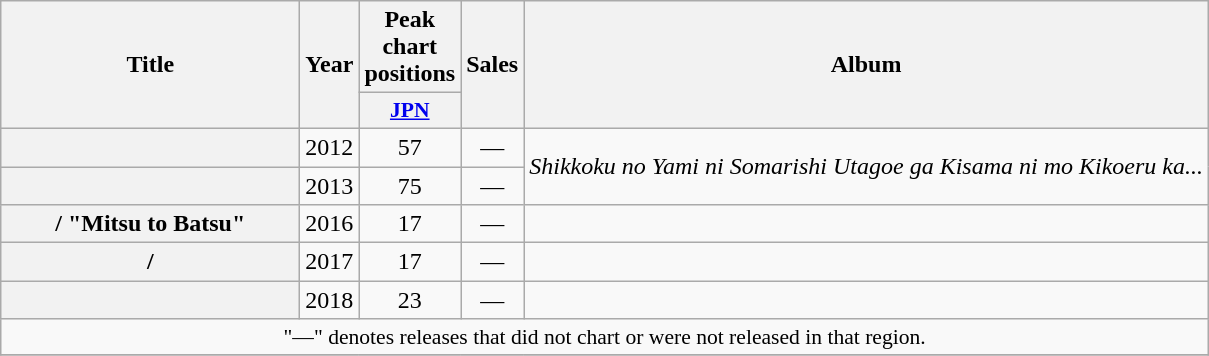<table class="wikitable plainrowheaders" style="text-align:center;">
<tr>
<th scope="col" rowspan="2" style="width:12em;">Title</th>
<th scope="col" rowspan="2">Year</th>
<th scope="col" colspan="1">Peak chart positions</th>
<th scope="col" rowspan="2">Sales</th>
<th scope="col" rowspan="2">Album</th>
</tr>
<tr>
<th scope="col" style="width:3em;font-size:90%;"><a href='#'>JPN</a><br></th>
</tr>
<tr>
<th scope="row"></th>
<td>2012</td>
<td>57</td>
<td>—</td>
<td rowspan="2"><em>Shikkoku no Yami ni Somarishi Utagoe ga Kisama ni mo Kikoeru ka...</em></td>
</tr>
<tr>
<th scope="row"></th>
<td>2013</td>
<td>75</td>
<td>—</td>
</tr>
<tr>
<th scope="row"> / "Mitsu to Batsu"</th>
<td>2016</td>
<td>17</td>
<td>—</td>
<td></td>
</tr>
<tr>
<th scope="row"> / </th>
<td>2017</td>
<td>17</td>
<td>—</td>
<td></td>
</tr>
<tr>
<th scope="row"></th>
<td>2018</td>
<td>23</td>
<td>—</td>
<td></td>
</tr>
<tr>
<td colspan="5" style="font-size:90%;">"—" denotes releases that did not chart or were not released in that region.</td>
</tr>
<tr>
</tr>
</table>
